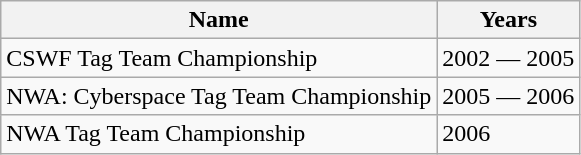<table class="wikitable" border="1">
<tr>
<th>Name</th>
<th>Years</th>
</tr>
<tr>
<td>CSWF Tag Team Championship</td>
<td>2002 — 2005</td>
</tr>
<tr>
<td>NWA: Cyberspace Tag Team Championship</td>
<td>2005 — 2006</td>
</tr>
<tr>
<td>NWA Tag Team Championship</td>
<td>2006</td>
</tr>
</table>
